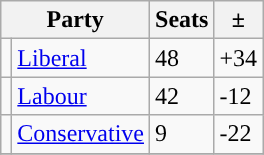<table class="wikitable">
<tr>
<th colspan="2">Party</th>
<th>Seats</th>
<th>  ±  </th>
</tr>
<tr>
<td style="background-color: "></td>
<td><a href='#'>Liberal</a></td>
<td>48</td>
<td>+34</td>
</tr>
<tr>
<td style="background-color: "></td>
<td><a href='#'>Labour</a></td>
<td>42</td>
<td>-12</td>
</tr>
<tr>
<td style="background-color: "></td>
<td><a href='#'>Conservative</a></td>
<td>9</td>
<td>-22</td>
</tr>
<tr>
</tr>
</table>
